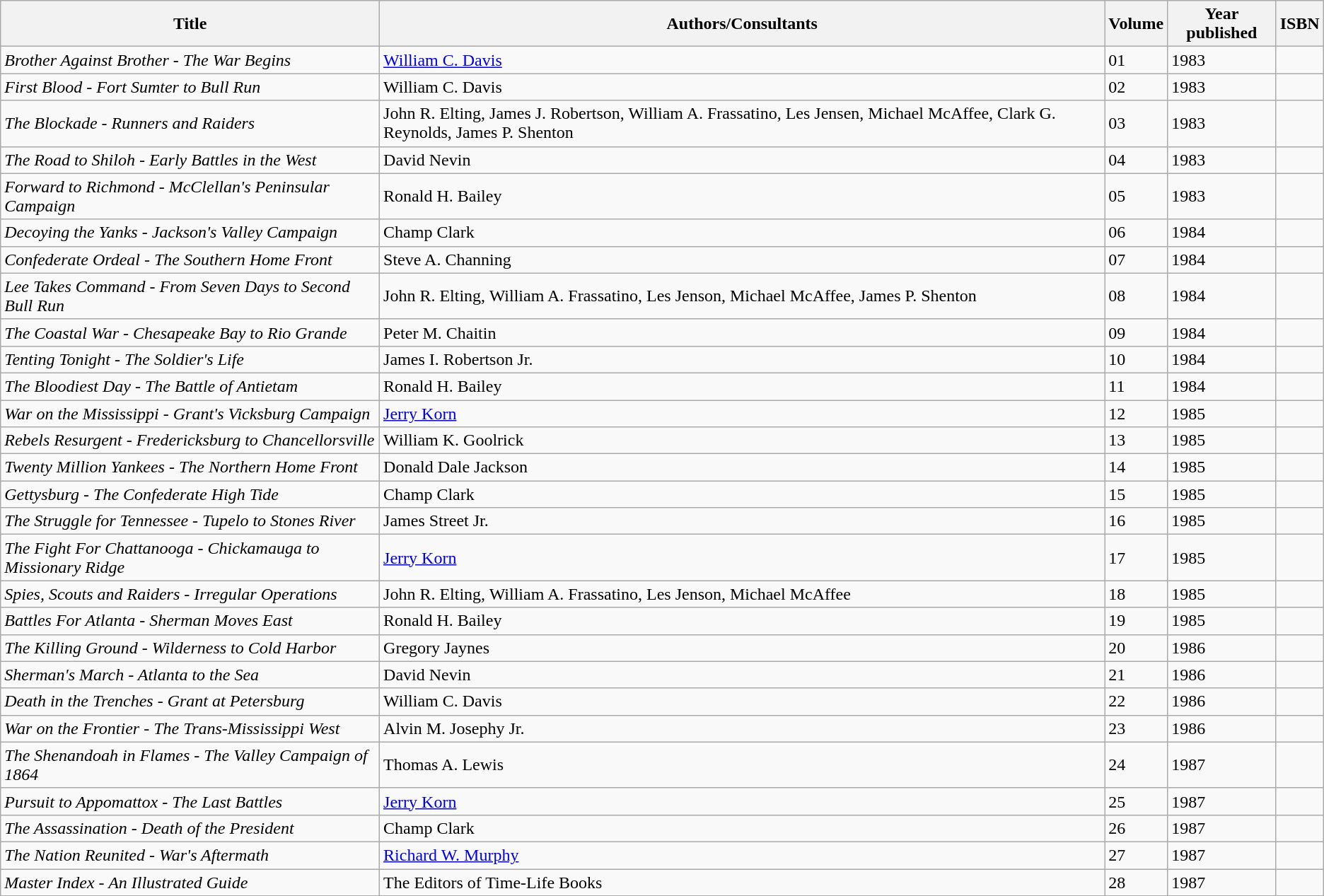<table class="wikitable sortable">
<tr>
<th>Title</th>
<th>Authors/Consultants</th>
<th>Volume</th>
<th>Year published</th>
<th>ISBN</th>
</tr>
<tr>
<td><em>Brother Against Brother - The War Begins</em></td>
<td><a href='#'>William C. Davis</a></td>
<td>01</td>
<td>1983</td>
<td></td>
</tr>
<tr>
<td><em>First Blood - Fort Sumter to Bull Run</em></td>
<td>William C. Davis</td>
<td>02</td>
<td>1983</td>
<td></td>
</tr>
<tr>
<td><em>The Blockade - Runners and Raiders</em></td>
<td>John R. Elting, James J. Robertson, William A. Frassatino, Les Jensen, Michael McAffee, Clark G. Reynolds, James P. Shenton</td>
<td>03</td>
<td>1983</td>
<td></td>
</tr>
<tr>
<td><em>The Road to Shiloh - Early Battles in the West</em></td>
<td>David Nevin</td>
<td>04</td>
<td>1983</td>
<td></td>
</tr>
<tr>
<td><em>Forward to Richmond - McClellan's Peninsular Campaign</em></td>
<td>Ronald H. Bailey</td>
<td>05</td>
<td>1983</td>
<td></td>
</tr>
<tr>
<td><em>Decoying the Yanks - Jackson's Valley Campaign</em></td>
<td>Champ Clark</td>
<td>06</td>
<td>1984</td>
<td></td>
</tr>
<tr>
<td><em>Confederate Ordeal - The Southern Home Front</em></td>
<td>Steve A. Channing</td>
<td>07</td>
<td>1984</td>
<td></td>
</tr>
<tr>
<td><em>Lee Takes Command - From Seven Days to Second Bull Run</em></td>
<td>John R. Elting, William A. Frassatino, Les Jenson, Michael McAffee, James P. Shenton</td>
<td>08</td>
<td>1984</td>
<td></td>
</tr>
<tr>
<td><em>The Coastal War - Chesapeake Bay to Rio Grande</em></td>
<td>Peter M. Chaitin</td>
<td>09</td>
<td>1984</td>
<td></td>
</tr>
<tr>
<td><em>Tenting Tonight - The Soldier's Life</em></td>
<td>James I. Robertson Jr.</td>
<td>10</td>
<td>1984</td>
<td></td>
</tr>
<tr>
<td><em>The Bloodiest Day - The Battle of Antietam</em></td>
<td>Ronald H. Bailey</td>
<td>11</td>
<td>1984</td>
<td></td>
</tr>
<tr>
<td><em>War on the Mississippi - Grant's Vicksburg Campaign</em></td>
<td><a href='#'>Jerry Korn</a></td>
<td>12</td>
<td>1985</td>
<td></td>
</tr>
<tr>
<td><em>Rebels Resurgent - Fredericksburg to Chancellorsville</em></td>
<td>William K. Goolrick</td>
<td>13</td>
<td>1985</td>
<td></td>
</tr>
<tr>
<td><em>Twenty Million Yankees - The Northern Home Front</em></td>
<td>Donald Dale Jackson</td>
<td>14</td>
<td>1985</td>
<td></td>
</tr>
<tr>
<td><em>Gettysburg - The Confederate High Tide</em></td>
<td>Champ Clark</td>
<td>15</td>
<td>1985</td>
<td></td>
</tr>
<tr>
<td><em>The Struggle for Tennessee - Tupelo to Stones River</em></td>
<td>James Street Jr.</td>
<td>16</td>
<td>1985</td>
<td></td>
</tr>
<tr>
<td><em>The Fight For Chattanooga - Chickamauga to Missionary Ridge</em></td>
<td><a href='#'>Jerry Korn</a></td>
<td>17</td>
<td>1985</td>
<td></td>
</tr>
<tr>
<td><em>Spies, Scouts and Raiders - Irregular Operations</em></td>
<td>John R. Elting, William A. Frassatino, Les Jenson, Michael McAffee</td>
<td>18</td>
<td>1985</td>
<td></td>
</tr>
<tr>
<td><em>Battles For Atlanta - Sherman Moves East</em></td>
<td>Ronald H. Bailey</td>
<td>19</td>
<td>1985</td>
<td></td>
</tr>
<tr>
<td><em>The Killing Ground - Wilderness to Cold Harbor</em></td>
<td>Gregory Jaynes</td>
<td>20</td>
<td>1986</td>
<td></td>
</tr>
<tr>
<td><em>Sherman's March - Atlanta to the Sea</em></td>
<td>David Nevin</td>
<td>21</td>
<td>1986</td>
<td></td>
</tr>
<tr>
<td><em>Death in the Trenches - Grant at Petersburg</em></td>
<td>William C. Davis</td>
<td>22</td>
<td>1986</td>
<td></td>
</tr>
<tr>
<td><em>War on the Frontier - The Trans-Mississippi West</em></td>
<td>Alvin M. Josephy Jr.</td>
<td>23</td>
<td>1986</td>
<td></td>
</tr>
<tr>
<td><em>The Shenandoah in Flames - The Valley Campaign of 1864</em></td>
<td>Thomas A. Lewis</td>
<td>24</td>
<td>1987</td>
<td></td>
</tr>
<tr>
<td><em>Pursuit to Appomattox - The Last Battles</em></td>
<td><a href='#'>Jerry Korn</a></td>
<td>25</td>
<td>1987</td>
<td></td>
</tr>
<tr>
<td><em>The Assassination - Death of the President</em></td>
<td>Champ Clark</td>
<td>26</td>
<td>1987</td>
<td></td>
</tr>
<tr>
<td><em>The Nation Reunited - War's Aftermath</em></td>
<td><a href='#'>Richard W. Murphy</a></td>
<td>27</td>
<td>1987</td>
<td></td>
</tr>
<tr>
<td><em>Master Index - An Illustrated Guide</em></td>
<td>The Editors of Time-Life Books</td>
<td>28</td>
<td>1987</td>
<td></td>
</tr>
</table>
